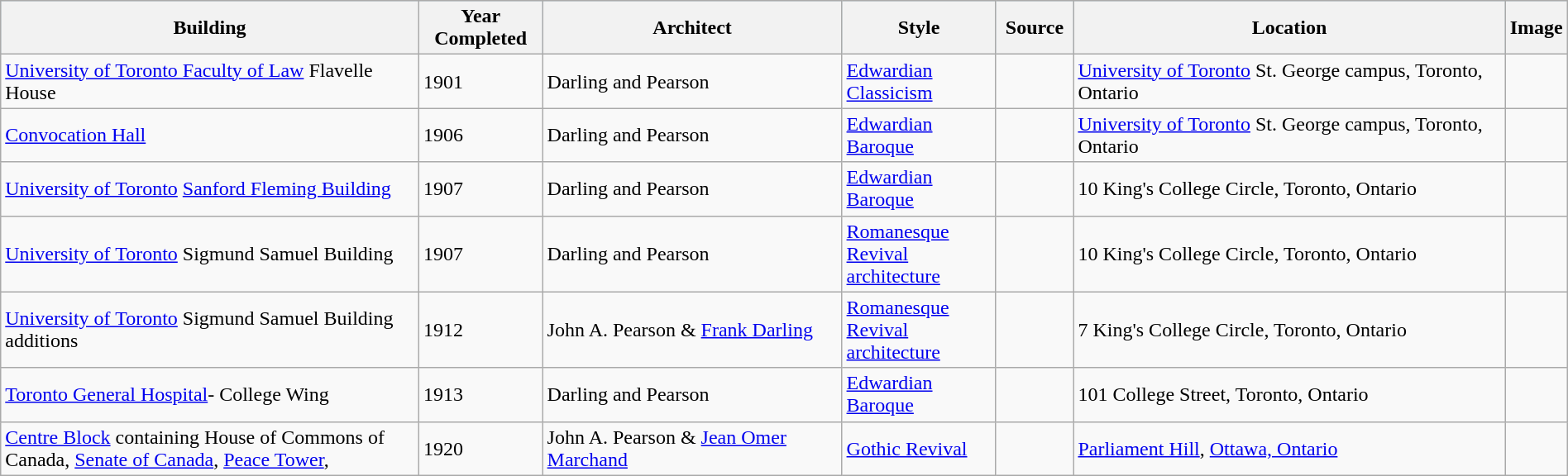<table class="wikitable" style="margin:1em auto;">
<tr style="background:lightblue;">
<th width=28%>Building</th>
<th width=8%>Year Completed</th>
<th width=20%>Architect</th>
<th width=10%>Style</th>
<th width=5%>Source</th>
<th width=32%>Location</th>
<th width=7%>Image</th>
</tr>
<tr>
<td><a href='#'>University of Toronto Faculty of Law</a> Flavelle House</td>
<td>1901</td>
<td>Darling and Pearson</td>
<td><a href='#'>Edwardian Classicism</a></td>
<td></td>
<td><a href='#'>University of Toronto</a> St. George campus, Toronto, Ontario</td>
<td></td>
</tr>
<tr>
<td><a href='#'>Convocation Hall</a></td>
<td>1906</td>
<td>Darling and Pearson</td>
<td><a href='#'>Edwardian Baroque</a></td>
<td></td>
<td><a href='#'>University of Toronto</a> St. George campus, Toronto, Ontario</td>
<td></td>
</tr>
<tr>
<td><a href='#'>University of Toronto</a> <a href='#'>Sanford Fleming Building</a></td>
<td>1907</td>
<td>Darling and Pearson</td>
<td><a href='#'>Edwardian Baroque</a></td>
<td></td>
<td>10 King's College Circle, Toronto, Ontario</td>
<td></td>
</tr>
<tr>
<td><a href='#'>University of Toronto</a> Sigmund Samuel Building</td>
<td>1907</td>
<td>Darling and Pearson</td>
<td><a href='#'>Romanesque Revival architecture</a></td>
<td></td>
<td>10 King's College Circle, Toronto, Ontario</td>
<td></td>
</tr>
<tr>
<td><a href='#'>University of Toronto</a> Sigmund Samuel Building additions</td>
<td>1912</td>
<td>John A. Pearson & <a href='#'>Frank Darling</a></td>
<td><a href='#'>Romanesque Revival architecture</a></td>
<td></td>
<td>7 King's College Circle, Toronto, Ontario</td>
<td></td>
</tr>
<tr>
<td><a href='#'>Toronto General Hospital</a>- College Wing</td>
<td>1913</td>
<td>Darling and Pearson</td>
<td><a href='#'>Edwardian Baroque</a></td>
<td></td>
<td>101 College Street, Toronto, Ontario</td>
<td></td>
</tr>
<tr>
<td><a href='#'>Centre Block</a> containing House of Commons of Canada, <a href='#'>Senate of Canada</a>, <a href='#'>Peace Tower</a>,</td>
<td>1920</td>
<td>John A. Pearson & <a href='#'>Jean Omer Marchand</a></td>
<td><a href='#'>Gothic Revival</a></td>
<td></td>
<td><a href='#'>Parliament Hill</a>, <a href='#'>Ottawa, Ontario</a></td>
<td></td>
</tr>
</table>
